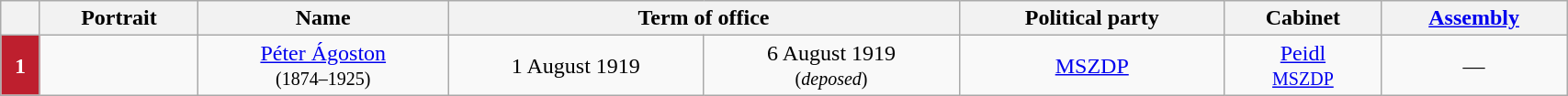<table class="wikitable" style="width:90%; text-align:center;">
<tr>
<th></th>
<th>Portrait</th>
<th>Name<br></th>
<th colspan=2>Term of office</th>
<th>Political party</th>
<th>Cabinet</th>
<th><a href='#'>Assembly</a><br></th>
</tr>
<tr>
<th style="background-color:#BE1F2E; color:white">1</th>
<td></td>
<td><a href='#'>Péter Ágoston</a><br><small>(1874–1925)</small></td>
<td>1 August 1919</td>
<td>6 August 1919<br><small>(<em>deposed</em>)</small></td>
<td><a href='#'>MSZDP</a></td>
<td><a href='#'>Peidl</a><br><small><a href='#'>MSZDP</a></small></td>
<td>—</td>
</tr>
</table>
